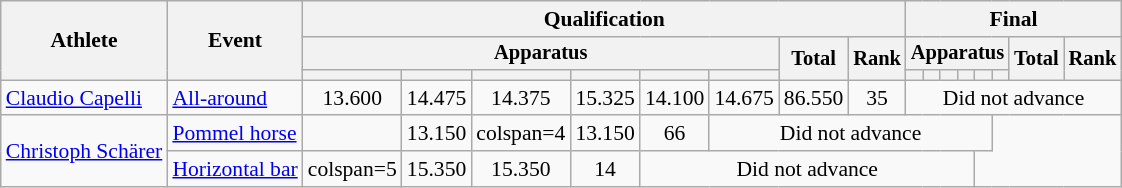<table class="wikitable" style="font-size:90%">
<tr>
<th rowspan=3>Athlete</th>
<th rowspan=3>Event</th>
<th colspan =8>Qualification</th>
<th colspan =8>Final</th>
</tr>
<tr style="font-size:95%">
<th colspan=6>Apparatus</th>
<th rowspan=2>Total</th>
<th rowspan=2>Rank</th>
<th colspan=6>Apparatus</th>
<th rowspan=2>Total</th>
<th rowspan=2>Rank</th>
</tr>
<tr style="font-size:95%">
<th></th>
<th></th>
<th></th>
<th></th>
<th></th>
<th></th>
<th></th>
<th></th>
<th></th>
<th></th>
<th></th>
<th></th>
</tr>
<tr align=center>
<td align=left><a href='#'>Claudio Capelli</a></td>
<td align=left><a href='#'>All-around</a></td>
<td>13.600</td>
<td>14.475</td>
<td>14.375</td>
<td>15.325</td>
<td>14.100</td>
<td>14.675</td>
<td>86.550</td>
<td>35</td>
<td colspan=8>Did not advance</td>
</tr>
<tr align=center>
<td align=left rowspan=2><a href='#'>Christoph Schärer</a></td>
<td align=left><a href='#'>Pommel horse</a></td>
<td></td>
<td>13.150</td>
<td>colspan=4 </td>
<td>13.150</td>
<td>66</td>
<td colspan=8>Did not advance</td>
</tr>
<tr align=center>
<td align=left><a href='#'>Horizontal bar</a></td>
<td>colspan=5 </td>
<td>15.350</td>
<td>15.350</td>
<td>14</td>
<td colspan=8>Did not advance</td>
</tr>
</table>
